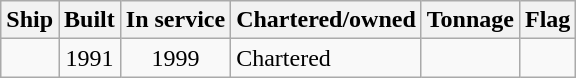<table class="wikitable">
<tr>
<th>Ship</th>
<th>Built</th>
<th>In service</th>
<th>Chartered/owned</th>
<th>Tonnage</th>
<th>Flag</th>
</tr>
<tr>
<td></td>
<td align="Center">1991</td>
<td align="Center">1999</td>
<td>Chartered</td>
<td align="Right"></td>
<td></td>
</tr>
</table>
